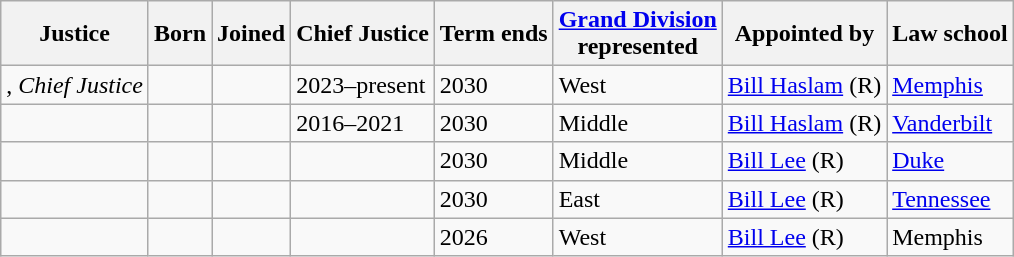<table class="wikitable sortable">
<tr>
<th>Justice</th>
<th>Born</th>
<th>Joined</th>
<th>Chief Justice</th>
<th>Term ends</th>
<th><a href='#'>Grand Division</a><br>represented</th>
<th>Appointed by</th>
<th>Law school</th>
</tr>
<tr>
<td>, <em>Chief Justice</em></td>
<td></td>
<td></td>
<td>2023–present</td>
<td>2030</td>
<td>West</td>
<td><a href='#'>Bill Haslam</a> (R)</td>
<td><a href='#'>Memphis</a></td>
</tr>
<tr>
<td></td>
<td></td>
<td></td>
<td>2016–2021</td>
<td>2030</td>
<td>Middle</td>
<td><a href='#'>Bill Haslam</a> (R)</td>
<td><a href='#'>Vanderbilt</a></td>
</tr>
<tr>
<td></td>
<td></td>
<td></td>
<td align="center"></td>
<td>2030</td>
<td>Middle</td>
<td><a href='#'>Bill Lee</a> (R)</td>
<td><a href='#'>Duke</a></td>
</tr>
<tr>
<td></td>
<td></td>
<td></td>
<td align="center"></td>
<td>2030</td>
<td>East</td>
<td><a href='#'>Bill Lee</a> (R)</td>
<td><a href='#'>Tennessee</a></td>
</tr>
<tr>
<td></td>
<td></td>
<td></td>
<td align="center"></td>
<td>2026</td>
<td>West</td>
<td><a href='#'>Bill Lee</a> (R)</td>
<td>Memphis</td>
</tr>
</table>
